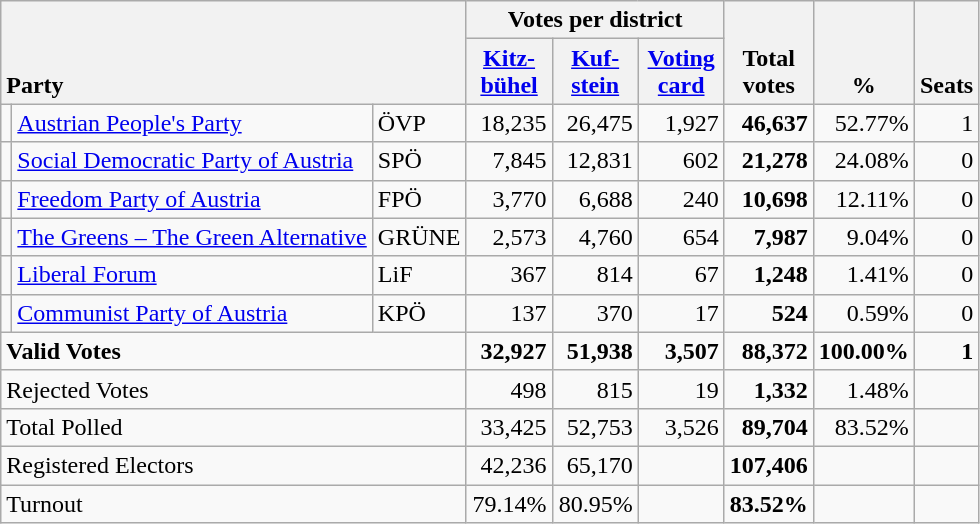<table class="wikitable" border="1" style="text-align:right;">
<tr>
<th style="text-align:left;" valign=bottom rowspan=2 colspan=3>Party</th>
<th colspan=3>Votes per district</th>
<th align=center valign=bottom rowspan=2 width="50">Total<br>votes</th>
<th align=center valign=bottom rowspan=2 width="50">%</th>
<th align=center valign=bottom rowspan=2>Seats</th>
</tr>
<tr>
<th align=center valign=bottom width="50"><a href='#'>Kitz-<br>bühel</a></th>
<th align=center valign=bottom width="50"><a href='#'>Kuf-<br>stein</a></th>
<th align=center valign=bottom width="50"><a href='#'>Voting<br>card</a></th>
</tr>
<tr>
<td></td>
<td align=left><a href='#'>Austrian People's Party</a></td>
<td align=left>ÖVP</td>
<td>18,235</td>
<td>26,475</td>
<td>1,927</td>
<td><strong>46,637</strong></td>
<td>52.77%</td>
<td>1</td>
</tr>
<tr>
<td></td>
<td align=left><a href='#'>Social Democratic Party of Austria</a></td>
<td align=left>SPÖ</td>
<td>7,845</td>
<td>12,831</td>
<td>602</td>
<td><strong>21,278</strong></td>
<td>24.08%</td>
<td>0</td>
</tr>
<tr>
<td></td>
<td align=left><a href='#'>Freedom Party of Austria</a></td>
<td align=left>FPÖ</td>
<td>3,770</td>
<td>6,688</td>
<td>240</td>
<td><strong>10,698</strong></td>
<td>12.11%</td>
<td>0</td>
</tr>
<tr>
<td></td>
<td align=left style="white-space: nowrap;"><a href='#'>The Greens – The Green Alternative</a></td>
<td align=left>GRÜNE</td>
<td>2,573</td>
<td>4,760</td>
<td>654</td>
<td><strong>7,987</strong></td>
<td>9.04%</td>
<td>0</td>
</tr>
<tr>
<td></td>
<td align=left><a href='#'>Liberal Forum</a></td>
<td align=left>LiF</td>
<td>367</td>
<td>814</td>
<td>67</td>
<td><strong>1,248</strong></td>
<td>1.41%</td>
<td>0</td>
</tr>
<tr>
<td></td>
<td align=left><a href='#'>Communist Party of Austria</a></td>
<td align=left>KPÖ</td>
<td>137</td>
<td>370</td>
<td>17</td>
<td><strong>524</strong></td>
<td>0.59%</td>
<td>0</td>
</tr>
<tr style="font-weight:bold">
<td align=left colspan=3>Valid Votes</td>
<td>32,927</td>
<td>51,938</td>
<td>3,507</td>
<td>88,372</td>
<td>100.00%</td>
<td>1</td>
</tr>
<tr>
<td align=left colspan=3>Rejected Votes</td>
<td>498</td>
<td>815</td>
<td>19</td>
<td><strong>1,332</strong></td>
<td>1.48%</td>
<td></td>
</tr>
<tr>
<td align=left colspan=3>Total Polled</td>
<td>33,425</td>
<td>52,753</td>
<td>3,526</td>
<td><strong>89,704</strong></td>
<td>83.52%</td>
<td></td>
</tr>
<tr>
<td align=left colspan=3>Registered Electors</td>
<td>42,236</td>
<td>65,170</td>
<td></td>
<td><strong>107,406</strong></td>
<td></td>
<td></td>
</tr>
<tr>
<td align=left colspan=3>Turnout</td>
<td>79.14%</td>
<td>80.95%</td>
<td></td>
<td><strong>83.52%</strong></td>
<td></td>
<td></td>
</tr>
</table>
